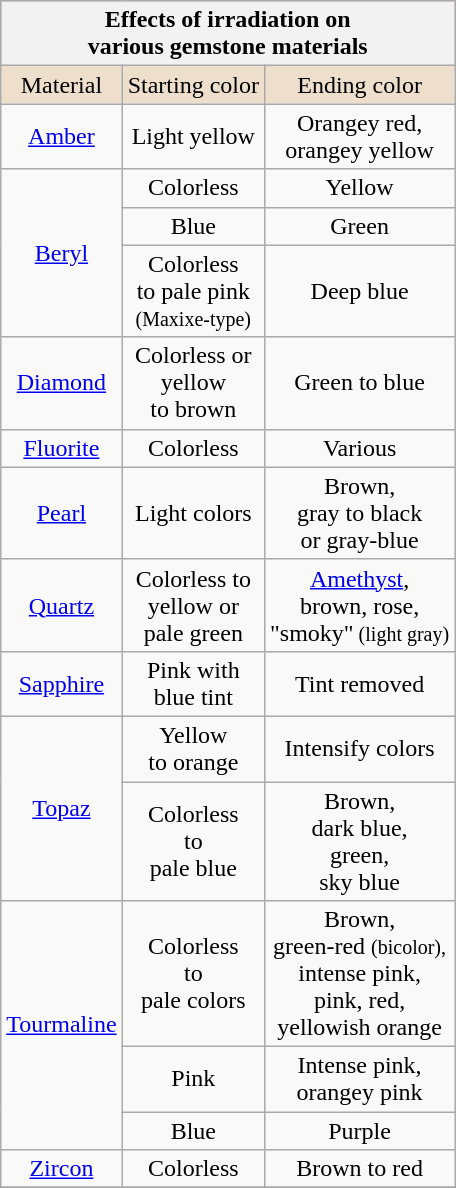<table class="wikitable" style="text-align:center">
<tr bgcolor=#CDC0B0>
<th colspan=3>Effects of irradiation on<br>various gemstone materials</th>
</tr>
<tr bgcolor=#EEDFCC>
<td>Material</td>
<td>Starting color</td>
<td>Ending color</td>
</tr>
<tr>
<td><a href='#'>Amber</a></td>
<td>Light yellow</td>
<td>Orangey red,<br>orangey yellow</td>
</tr>
<tr>
<td rowspan=3><a href='#'>Beryl</a></td>
<td>Colorless</td>
<td>Yellow</td>
</tr>
<tr>
<td>Blue</td>
<td>Green</td>
</tr>
<tr>
<td>Colorless<br>to pale pink<br><small>(Maxixe-type)</small></td>
<td>Deep blue</td>
</tr>
<tr>
<td><a href='#'>Diamond</a></td>
<td>Colorless or<br>yellow<br>to brown</td>
<td>Green to blue</td>
</tr>
<tr>
<td><a href='#'>Fluorite</a></td>
<td>Colorless</td>
<td>Various</td>
</tr>
<tr>
<td><a href='#'>Pearl</a></td>
<td>Light colors</td>
<td>Brown,<br>gray to black<br>or gray-blue</td>
</tr>
<tr>
<td><a href='#'>Quartz</a></td>
<td>Colorless to<br>yellow or<br>pale green</td>
<td><a href='#'>Amethyst</a>,<br>brown, rose,<br>"smoky"<small> (light gray)</small></td>
</tr>
<tr>
<td><a href='#'>Sapphire</a></td>
<td>Pink with<br>blue tint</td>
<td>Tint removed</td>
</tr>
<tr>
<td rowspan=2><a href='#'>Topaz</a></td>
<td>Yellow<br>to orange</td>
<td>Intensify colors</td>
</tr>
<tr>
<td>Colorless<br>to<br>pale blue</td>
<td>Brown,<br>dark blue,<br>green,<br>sky blue</td>
</tr>
<tr>
<td rowspan=3><a href='#'>Tourmaline</a></td>
<td>Colorless<br>to<br>pale colors</td>
<td>Brown,<br>green-red <small>(bicolor),</small><br>intense pink,<br>pink, red,<br>yellowish orange</td>
</tr>
<tr>
<td>Pink</td>
<td>Intense pink,<br>orangey pink</td>
</tr>
<tr>
<td>Blue</td>
<td>Purple</td>
</tr>
<tr>
<td><a href='#'>Zircon</a></td>
<td>Colorless</td>
<td>Brown to red</td>
</tr>
<tr>
</tr>
</table>
